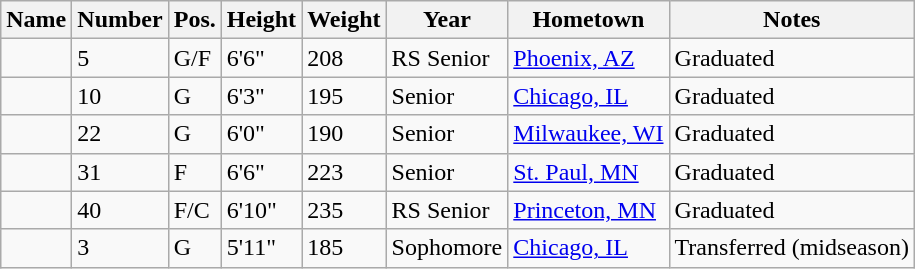<table class="wikitable sortable" border="1">
<tr>
<th>Name</th>
<th>Number</th>
<th>Pos.</th>
<th>Height</th>
<th>Weight</th>
<th>Year</th>
<th>Hometown</th>
<th class="unsortable">Notes</th>
</tr>
<tr>
<td></td>
<td>5</td>
<td>G/F</td>
<td>6'6"</td>
<td>208</td>
<td>RS Senior</td>
<td><a href='#'>Phoenix, AZ</a></td>
<td>Graduated</td>
</tr>
<tr>
<td></td>
<td>10</td>
<td>G</td>
<td>6'3"</td>
<td>195</td>
<td>Senior</td>
<td><a href='#'>Chicago, IL</a></td>
<td>Graduated</td>
</tr>
<tr>
<td></td>
<td>22</td>
<td>G</td>
<td>6'0"</td>
<td>190</td>
<td>Senior</td>
<td><a href='#'>Milwaukee, WI</a></td>
<td>Graduated</td>
</tr>
<tr>
<td></td>
<td>31</td>
<td>F</td>
<td>6'6"</td>
<td>223</td>
<td>Senior</td>
<td><a href='#'>St. Paul, MN</a></td>
<td>Graduated</td>
</tr>
<tr>
<td></td>
<td>40</td>
<td>F/C</td>
<td>6'10"</td>
<td>235</td>
<td>RS Senior</td>
<td><a href='#'>Princeton, MN</a></td>
<td>Graduated</td>
</tr>
<tr>
<td></td>
<td>3</td>
<td>G</td>
<td>5'11"</td>
<td>185</td>
<td>Sophomore</td>
<td><a href='#'>Chicago, IL</a></td>
<td>Transferred (midseason)</td>
</tr>
</table>
